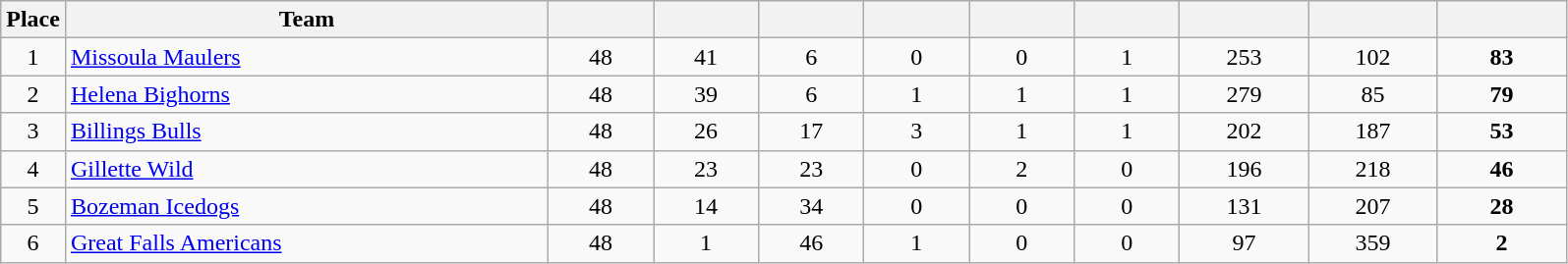<table class="wikitable sortable">
<tr>
<th style="width 5em;">Place</th>
<th style="width:20em;" class="unsortable">Team</th>
<th style="width:4em;" class="unsortable"></th>
<th style="width:4em;"></th>
<th style="width:4em;"></th>
<th style="width:4em;"></th>
<th style="width:4em;"></th>
<th style="width:4em;"></th>
<th style="width:5em;"></th>
<th style="width:5em;"></th>
<th style="width:5em;"></th>
</tr>
<tr style="text-align: center;">
<td>1</td>
<td align=left><a href='#'>Missoula Maulers</a></td>
<td>48</td>
<td>41</td>
<td>6</td>
<td>0</td>
<td>0</td>
<td>1</td>
<td>253</td>
<td>102</td>
<td><strong>83</strong></td>
</tr>
<tr style="text-align: center;">
<td>2</td>
<td align=left><a href='#'>Helena Bighorns</a></td>
<td>48</td>
<td>39</td>
<td>6</td>
<td>1</td>
<td>1</td>
<td>1</td>
<td>279</td>
<td>85</td>
<td><strong>79</strong></td>
</tr>
<tr style="text-align: center;">
<td>3</td>
<td align=left><a href='#'>Billings Bulls</a></td>
<td>48</td>
<td>26</td>
<td>17</td>
<td>3</td>
<td>1</td>
<td>1</td>
<td>202</td>
<td>187</td>
<td><strong>53</strong></td>
</tr>
<tr style="text-align: center;">
<td>4</td>
<td align=left><a href='#'>Gillette Wild</a></td>
<td>48</td>
<td>23</td>
<td>23</td>
<td>0</td>
<td>2</td>
<td>0</td>
<td>196</td>
<td>218</td>
<td><strong>46</strong></td>
</tr>
<tr style="text-align: center;">
<td>5</td>
<td align=left><a href='#'>Bozeman Icedogs</a></td>
<td>48</td>
<td>14</td>
<td>34</td>
<td>0</td>
<td>0</td>
<td>0</td>
<td>131</td>
<td>207</td>
<td><strong>28</strong></td>
</tr>
<tr style="text-align: center;">
<td>6</td>
<td align=left><a href='#'>Great Falls Americans</a></td>
<td>48</td>
<td>1</td>
<td>46</td>
<td>1</td>
<td>0</td>
<td>0</td>
<td>97</td>
<td>359</td>
<td><strong>2</strong></td>
</tr>
</table>
